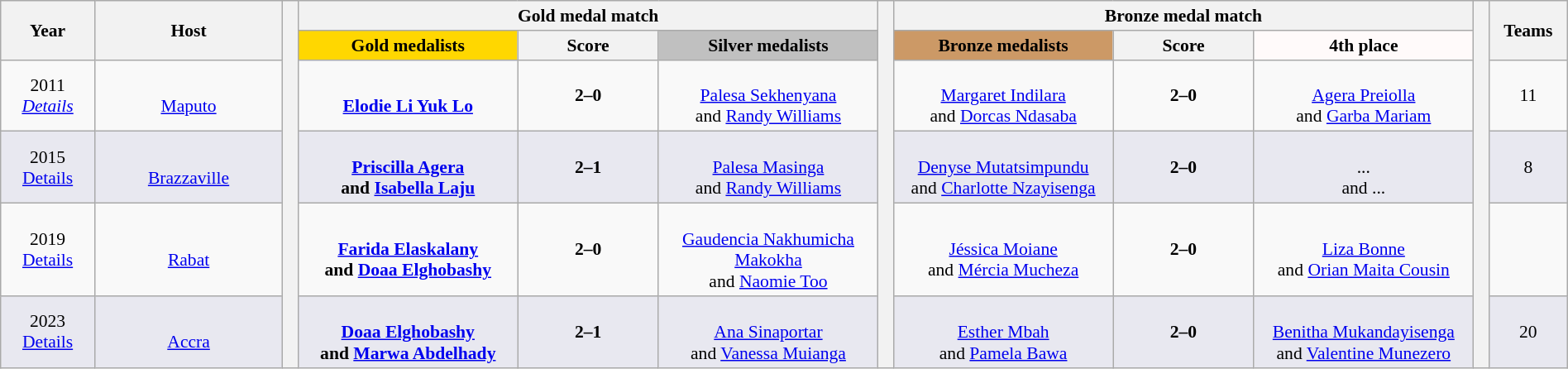<table class="wikitable" style="font-size:90%; width: 100%; text-align: center;">
<tr>
<th rowspan="2" style="width:6%;">Year</th>
<th rowspan="2" style="width:12%;">Host</th>
<th width=1% rowspan=10 bgcolor=ffffff></th>
<th colspan="3">Gold medal match</th>
<th width=1% rowspan=10 bgcolor=ffffff></th>
<th colspan="3">Bronze medal match</th>
<th width=1% rowspan=10 bgcolor=ffffff></th>
<th rowspan="2" style="width:5%;">Teams</th>
</tr>
<tr>
<th style="width:14%; background:gold;">Gold medalists</th>
<th width=9%>Score</th>
<th style="width:14%; background:silver;">Silver medalists</th>
<th style="width:14%; background:#c96;">Bronze medalists</th>
<th width=9%>Score</th>
<th style="width:14%; background:snow;">4th place</th>
</tr>
<tr>
<td>2011<br><em><a href='#'>Details</a></em></td>
<td><br><a href='#'>Maputo</a></td>
<td><strong><br><a href='#'>Elodie Li Yuk Lo</a><br></strong></td>
<td><strong>2–0</strong></td>
<td><br><a href='#'>Palesa Sekhenyana</a><br>and <a href='#'>Randy Williams</a></td>
<td><br><a href='#'>Margaret Indilara</a><br>and <a href='#'>Dorcas Ndasaba</a></td>
<td><strong>2–0</strong></td>
<td><br><a href='#'>Agera Preiolla</a><br>and <a href='#'>Garba Mariam</a></td>
<td>11</td>
</tr>
<tr bgcolor=#E8E8F0>
<td>2015<br><a href='#'>Details</a></td>
<td><br><a href='#'>Brazzaville</a></td>
<td><strong><br><a href='#'>Priscilla Agera</a><br>and <a href='#'>Isabella Laju</a></strong></td>
<td><strong>2–1</strong></td>
<td><br><a href='#'>Palesa Masinga</a><br>and <a href='#'>Randy Williams</a></td>
<td><br><a href='#'>Denyse Mutatsimpundu</a><br>and <a href='#'>Charlotte Nzayisenga</a></td>
<td><strong>2–0</strong></td>
<td><br>...<br>and ...</td>
<td>8</td>
</tr>
<tr>
<td>2019<br><a href='#'>Details</a></td>
<td><br><a href='#'>Rabat</a></td>
<td><strong><br><a href='#'>Farida Elaskalany</a><br>and <a href='#'>Doaa Elghobashy</a></strong></td>
<td><strong>2–0</strong></td>
<td><br><a href='#'>Gaudencia Nakhumicha Makokha</a><br>and <a href='#'>Naomie Too</a></td>
<td><br><a href='#'>Jéssica Moiane</a><br>and <a href='#'>Mércia Mucheza</a></td>
<td><strong>2–0</strong></td>
<td><br><a href='#'>Liza Bonne</a><br>and <a href='#'>Orian Maita Cousin</a></td>
<td></td>
</tr>
<tr bgcolor=#E8E8F0>
<td>2023<br><a href='#'>Details</a></td>
<td><br><a href='#'>Accra</a></td>
<td><strong><br><a href='#'>Doaa Elghobashy</a><br>and <a href='#'>Marwa Abdelhady</a></strong></td>
<td><strong>2–1</strong></td>
<td><br><a href='#'>Ana Sinaportar</a><br>and <a href='#'>Vanessa Muianga</a></td>
<td><br><a href='#'>Esther Mbah</a><br>and <a href='#'>Pamela Bawa</a></td>
<td><strong>2–0</strong></td>
<td><br><a href='#'>Benitha Mukandayisenga</a><br>and <a href='#'>Valentine Munezero</a></td>
<td>20</td>
</tr>
</table>
